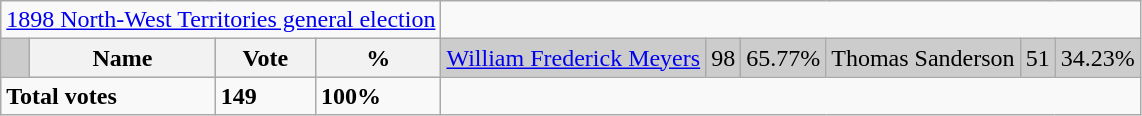<table class="wikitable">
<tr>
<td colspan=4 align=center><a href='#'>1898 North-West Territories general election</a></td>
</tr>
<tr bgcolor="CCCCCC">
<td></td>
<th>Name</th>
<th>Vote</th>
<th>%<br></th>
<td><a href='#'>William Frederick Meyers</a></td>
<td>98</td>
<td>65.77%<br></td>
<td>Thomas Sanderson</td>
<td>51</td>
<td>34.23%</td>
</tr>
<tr>
<td colspan=2><strong>Total votes</strong></td>
<td><strong>149</strong></td>
<td alignment="left"><strong>100%</strong></td>
</tr>
</table>
